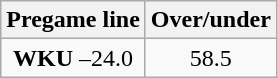<table class="wikitable">
<tr align="center">
<th style=>Pregame line</th>
<th style=>Over/under</th>
</tr>
<tr align="center">
<td><strong>WKU</strong> –24.0</td>
<td>58.5</td>
</tr>
</table>
